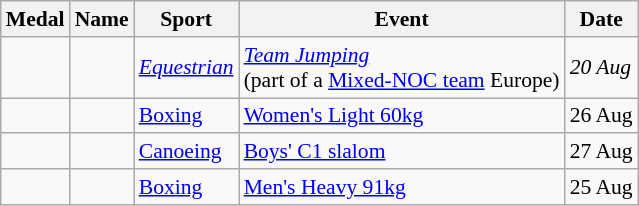<table class="wikitable sortable" style="font-size:90%">
<tr>
<th>Medal</th>
<th>Name</th>
<th>Sport</th>
<th>Event</th>
<th>Date</th>
</tr>
<tr>
<td><em></em></td>
<td><em></em></td>
<td><em><a href='#'>Equestrian</a></em></td>
<td><em><a href='#'>Team Jumping</a></em><br>(part of a <a href='#'>Mixed-NOC team</a> Europe)</td>
<td><em>20 Aug</em></td>
</tr>
<tr>
<td></td>
<td></td>
<td><a href='#'>Boxing</a></td>
<td><a href='#'>Women's Light 60kg</a></td>
<td>26 Aug</td>
</tr>
<tr>
<td></td>
<td></td>
<td><a href='#'>Canoeing</a></td>
<td><a href='#'>Boys' C1 slalom</a></td>
<td>27 Aug</td>
</tr>
<tr>
<td></td>
<td></td>
<td><a href='#'>Boxing</a></td>
<td><a href='#'>Men's Heavy 91kg</a></td>
<td>25 Aug</td>
</tr>
</table>
